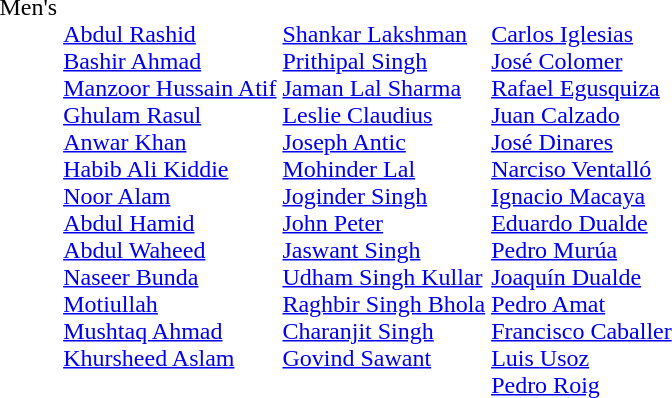<table>
<tr valign="top">
<td>Men's <br></td>
<td valign="top"> <br><a href='#'>Abdul Rashid</a><br><a href='#'>Bashir Ahmad</a><br><a href='#'>Manzoor Hussain Atif</a><br><a href='#'>Ghulam Rasul</a><br><a href='#'>Anwar Khan</a><br><a href='#'>Habib Ali Kiddie</a><br><a href='#'>Noor Alam</a><br><a href='#'>Abdul Hamid</a><br><a href='#'>Abdul Waheed</a><br><a href='#'>Naseer Bunda</a><br><a href='#'>Motiullah</a><br><a href='#'>Mushtaq Ahmad</a><br><a href='#'>Khursheed Aslam</a></td>
<td valign="top"> <br><a href='#'>Shankar Lakshman</a><br><a href='#'>Prithipal Singh</a><br><a href='#'>Jaman Lal Sharma</a><br><a href='#'>Leslie Claudius</a><br><a href='#'>Joseph Antic</a><br><a href='#'>Mohinder Lal</a><br><a href='#'>Joginder Singh</a><br><a href='#'>John Peter</a><br><a href='#'>Jaswant Singh</a><br><a href='#'>Udham Singh Kullar</a><br><a href='#'>Raghbir Singh Bhola</a><br><a href='#'>Charanjit Singh</a><br><a href='#'>Govind Sawant</a></td>
<td valign="top"> <br><a href='#'>Carlos Iglesias</a><br><a href='#'>José Colomer</a><br><a href='#'>Rafael Egusquiza</a><br><a href='#'>Juan Calzado</a><br><a href='#'>José Dinares</a><br><a href='#'>Narciso Ventalló</a><br><a href='#'>Ignacio Macaya</a><br><a href='#'>Eduardo Dualde</a><br><a href='#'>Pedro Murúa</a><br><a href='#'>Joaquín Dualde</a><br><a href='#'>Pedro Amat</a><br><a href='#'>Francisco Caballer</a><br><a href='#'>Luis Usoz</a><br><a href='#'>Pedro Roig</a></td>
</tr>
</table>
